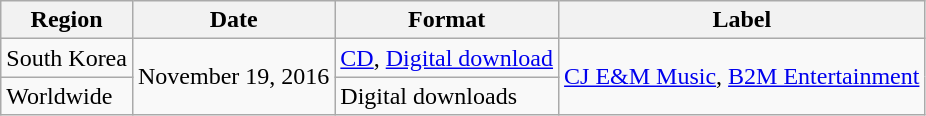<table class="wikitable">
<tr>
<th>Region</th>
<th>Date</th>
<th>Format</th>
<th>Label</th>
</tr>
<tr>
<td>South Korea</td>
<td rowspan="2">November 19, 2016</td>
<td><a href='#'>CD</a>, <a href='#'>Digital download</a></td>
<td rowspan="2"><a href='#'>CJ E&M Music</a>, <a href='#'>B2M Entertainment</a></td>
</tr>
<tr>
<td>Worldwide</td>
<td>Digital downloads</td>
</tr>
</table>
